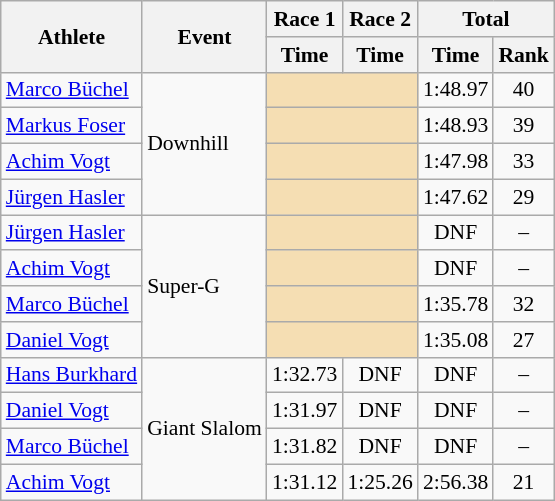<table class="wikitable" style="font-size:90%">
<tr>
<th rowspan="2">Athlete</th>
<th rowspan="2">Event</th>
<th>Race 1</th>
<th>Race 2</th>
<th colspan="2">Total</th>
</tr>
<tr>
<th>Time</th>
<th>Time</th>
<th>Time</th>
<th>Rank</th>
</tr>
<tr>
<td><a href='#'>Marco Büchel</a></td>
<td rowspan="4">Downhill</td>
<td colspan="2" bgcolor="wheat"></td>
<td align="center">1:48.97</td>
<td align="center">40</td>
</tr>
<tr>
<td><a href='#'>Markus Foser</a></td>
<td colspan="2" bgcolor="wheat"></td>
<td align="center">1:48.93</td>
<td align="center">39</td>
</tr>
<tr>
<td><a href='#'>Achim Vogt</a></td>
<td colspan="2" bgcolor="wheat"></td>
<td align="center">1:47.98</td>
<td align="center">33</td>
</tr>
<tr>
<td><a href='#'>Jürgen Hasler</a></td>
<td colspan="2" bgcolor="wheat"></td>
<td align="center">1:47.62</td>
<td align="center">29</td>
</tr>
<tr>
<td><a href='#'>Jürgen Hasler</a></td>
<td rowspan="4">Super-G</td>
<td colspan="2" bgcolor="wheat"></td>
<td align="center">DNF</td>
<td align="center">–</td>
</tr>
<tr>
<td><a href='#'>Achim Vogt</a></td>
<td colspan="2" bgcolor="wheat"></td>
<td align="center">DNF</td>
<td align="center">–</td>
</tr>
<tr>
<td><a href='#'>Marco Büchel</a></td>
<td colspan="2" bgcolor="wheat"></td>
<td align="center">1:35.78</td>
<td align="center">32</td>
</tr>
<tr>
<td><a href='#'>Daniel Vogt</a></td>
<td colspan="2" bgcolor="wheat"></td>
<td align="center">1:35.08</td>
<td align="center">27</td>
</tr>
<tr>
<td><a href='#'>Hans Burkhard</a></td>
<td rowspan="4">Giant Slalom</td>
<td align="center">1:32.73</td>
<td align="center">DNF</td>
<td align="center">DNF</td>
<td align="center">–</td>
</tr>
<tr>
<td><a href='#'>Daniel Vogt</a></td>
<td align="center">1:31.97</td>
<td align="center">DNF</td>
<td align="center">DNF</td>
<td align="center">–</td>
</tr>
<tr>
<td><a href='#'>Marco Büchel</a></td>
<td align="center">1:31.82</td>
<td align="center">DNF</td>
<td align="center">DNF</td>
<td align="center">–</td>
</tr>
<tr>
<td><a href='#'>Achim Vogt</a></td>
<td align="center">1:31.12</td>
<td align="center">1:25.26</td>
<td align="center">2:56.38</td>
<td align="center">21</td>
</tr>
</table>
